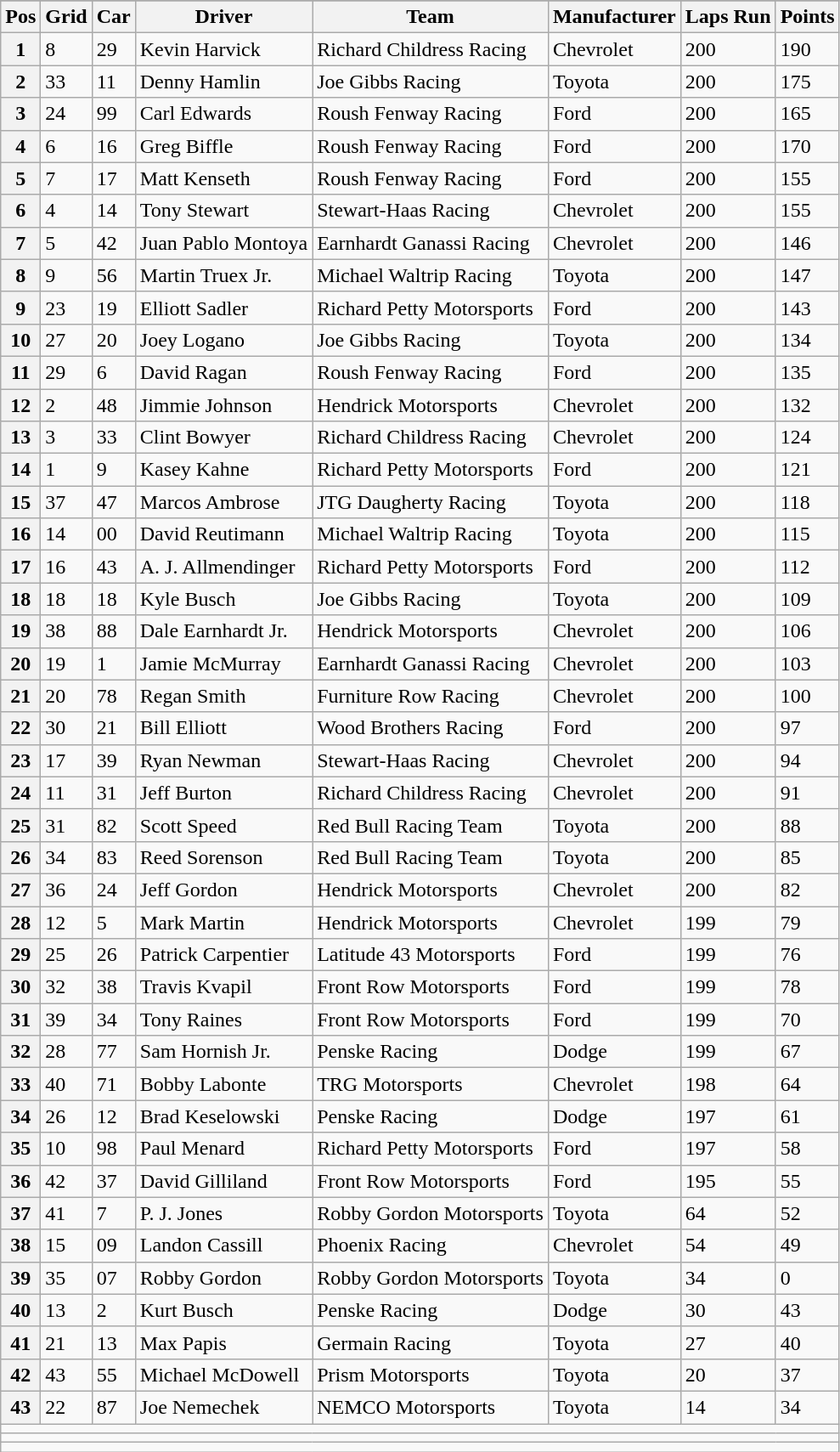<table class="sortable wikitable" border="1">
<tr>
</tr>
<tr>
<th scope="col">Pos</th>
<th scope="col">Grid</th>
<th scope="col">Car</th>
<th scope="col">Driver</th>
<th scope="col">Team</th>
<th scope="col">Manufacturer</th>
<th scope="col">Laps Run</th>
<th scope="col">Points</th>
</tr>
<tr>
<th scope="row">1</th>
<td>8</td>
<td>29</td>
<td>Kevin Harvick</td>
<td>Richard Childress Racing</td>
<td>Chevrolet</td>
<td>200</td>
<td>190</td>
</tr>
<tr>
<th scope="row">2</th>
<td>33</td>
<td>11</td>
<td>Denny Hamlin</td>
<td>Joe Gibbs Racing</td>
<td>Toyota</td>
<td>200</td>
<td>175</td>
</tr>
<tr>
<th scope="row">3</th>
<td>24</td>
<td>99</td>
<td>Carl Edwards</td>
<td>Roush Fenway Racing</td>
<td>Ford</td>
<td>200</td>
<td>165</td>
</tr>
<tr>
<th scope="row">4</th>
<td>6</td>
<td>16</td>
<td>Greg Biffle</td>
<td>Roush Fenway Racing</td>
<td>Ford</td>
<td>200</td>
<td>170</td>
</tr>
<tr>
<th scope="row">5</th>
<td>7</td>
<td>17</td>
<td>Matt Kenseth</td>
<td>Roush Fenway Racing</td>
<td>Ford</td>
<td>200</td>
<td>155</td>
</tr>
<tr>
<th scope="row">6</th>
<td>4</td>
<td>14</td>
<td>Tony Stewart</td>
<td>Stewart-Haas Racing</td>
<td>Chevrolet</td>
<td>200</td>
<td>155</td>
</tr>
<tr>
<th scope="row">7</th>
<td>5</td>
<td>42</td>
<td>Juan Pablo Montoya</td>
<td>Earnhardt Ganassi Racing</td>
<td>Chevrolet</td>
<td>200</td>
<td>146</td>
</tr>
<tr>
<th scope="row">8</th>
<td>9</td>
<td>56</td>
<td>Martin Truex Jr.</td>
<td>Michael Waltrip Racing</td>
<td>Toyota</td>
<td>200</td>
<td>147</td>
</tr>
<tr>
<th scope="row">9</th>
<td>23</td>
<td>19</td>
<td>Elliott Sadler</td>
<td>Richard Petty Motorsports</td>
<td>Ford</td>
<td>200</td>
<td>143</td>
</tr>
<tr>
<th scope="row">10</th>
<td>27</td>
<td>20</td>
<td>Joey Logano</td>
<td>Joe Gibbs Racing</td>
<td>Toyota</td>
<td>200</td>
<td>134</td>
</tr>
<tr>
<th scope="row">11</th>
<td>29</td>
<td>6</td>
<td>David Ragan</td>
<td>Roush Fenway Racing</td>
<td>Ford</td>
<td>200</td>
<td>135</td>
</tr>
<tr>
<th scope="row">12</th>
<td>2</td>
<td>48</td>
<td>Jimmie Johnson</td>
<td>Hendrick Motorsports</td>
<td>Chevrolet</td>
<td>200</td>
<td>132</td>
</tr>
<tr>
<th scope="row">13</th>
<td>3</td>
<td>33</td>
<td>Clint Bowyer</td>
<td>Richard Childress Racing</td>
<td>Chevrolet</td>
<td>200</td>
<td>124</td>
</tr>
<tr>
<th scope="row">14</th>
<td>1</td>
<td>9</td>
<td>Kasey Kahne</td>
<td>Richard Petty Motorsports</td>
<td>Ford</td>
<td>200</td>
<td>121</td>
</tr>
<tr>
<th scope="row">15</th>
<td>37</td>
<td>47</td>
<td>Marcos Ambrose</td>
<td>JTG Daugherty Racing</td>
<td>Toyota</td>
<td>200</td>
<td>118</td>
</tr>
<tr>
<th scope="row">16</th>
<td>14</td>
<td>00</td>
<td>David Reutimann</td>
<td>Michael Waltrip Racing</td>
<td>Toyota</td>
<td>200</td>
<td>115</td>
</tr>
<tr>
<th scope="row">17</th>
<td>16</td>
<td>43</td>
<td>A. J. Allmendinger</td>
<td>Richard Petty Motorsports</td>
<td>Ford</td>
<td>200</td>
<td>112</td>
</tr>
<tr>
<th scope="row">18</th>
<td>18</td>
<td>18</td>
<td>Kyle Busch</td>
<td>Joe Gibbs Racing</td>
<td>Toyota</td>
<td>200</td>
<td>109</td>
</tr>
<tr>
<th scope="row">19</th>
<td>38</td>
<td>88</td>
<td>Dale Earnhardt Jr.</td>
<td>Hendrick Motorsports</td>
<td>Chevrolet</td>
<td>200</td>
<td>106</td>
</tr>
<tr>
<th scope="row">20</th>
<td>19</td>
<td>1</td>
<td>Jamie McMurray</td>
<td>Earnhardt Ganassi Racing</td>
<td>Chevrolet</td>
<td>200</td>
<td>103</td>
</tr>
<tr>
<th scope="row">21</th>
<td>20</td>
<td>78</td>
<td>Regan Smith</td>
<td>Furniture Row Racing</td>
<td>Chevrolet</td>
<td>200</td>
<td>100</td>
</tr>
<tr>
<th scope="row">22</th>
<td>30</td>
<td>21</td>
<td>Bill Elliott</td>
<td>Wood Brothers Racing</td>
<td>Ford</td>
<td>200</td>
<td>97</td>
</tr>
<tr>
<th scope="row">23</th>
<td>17</td>
<td>39</td>
<td>Ryan Newman</td>
<td>Stewart-Haas Racing</td>
<td>Chevrolet</td>
<td>200</td>
<td>94</td>
</tr>
<tr>
<th scope="row">24</th>
<td>11</td>
<td>31</td>
<td>Jeff Burton</td>
<td>Richard Childress Racing</td>
<td>Chevrolet</td>
<td>200</td>
<td>91</td>
</tr>
<tr>
<th scope="row">25</th>
<td>31</td>
<td>82</td>
<td>Scott Speed</td>
<td>Red Bull Racing Team</td>
<td>Toyota</td>
<td>200</td>
<td>88</td>
</tr>
<tr>
<th scope="row">26</th>
<td>34</td>
<td>83</td>
<td>Reed Sorenson</td>
<td>Red Bull Racing Team</td>
<td>Toyota</td>
<td>200</td>
<td>85</td>
</tr>
<tr>
<th scope="row">27</th>
<td>36</td>
<td>24</td>
<td>Jeff Gordon</td>
<td>Hendrick Motorsports</td>
<td>Chevrolet</td>
<td>200</td>
<td>82</td>
</tr>
<tr>
<th scope="row">28</th>
<td>12</td>
<td>5</td>
<td>Mark Martin</td>
<td>Hendrick Motorsports</td>
<td>Chevrolet</td>
<td>199</td>
<td>79</td>
</tr>
<tr>
<th scope="row">29</th>
<td>25</td>
<td>26</td>
<td>Patrick Carpentier</td>
<td>Latitude 43 Motorsports</td>
<td>Ford</td>
<td>199</td>
<td>76</td>
</tr>
<tr>
<th scope="row">30</th>
<td>32</td>
<td>38</td>
<td>Travis Kvapil</td>
<td>Front Row Motorsports</td>
<td>Ford</td>
<td>199</td>
<td>78</td>
</tr>
<tr>
<th scope="row">31</th>
<td>39</td>
<td>34</td>
<td>Tony Raines</td>
<td>Front Row Motorsports</td>
<td>Ford</td>
<td>199</td>
<td>70</td>
</tr>
<tr>
<th scope="row">32</th>
<td>28</td>
<td>77</td>
<td>Sam Hornish Jr.</td>
<td>Penske Racing</td>
<td>Dodge</td>
<td>199</td>
<td>67</td>
</tr>
<tr>
<th scope="row">33</th>
<td>40</td>
<td>71</td>
<td>Bobby Labonte</td>
<td>TRG Motorsports</td>
<td>Chevrolet</td>
<td>198</td>
<td>64</td>
</tr>
<tr>
<th scope="row">34</th>
<td>26</td>
<td>12</td>
<td>Brad Keselowski</td>
<td>Penske Racing</td>
<td>Dodge</td>
<td>197</td>
<td>61</td>
</tr>
<tr>
<th scope="row">35</th>
<td>10</td>
<td>98</td>
<td>Paul Menard</td>
<td>Richard Petty Motorsports</td>
<td>Ford</td>
<td>197</td>
<td>58</td>
</tr>
<tr>
<th scope="row">36</th>
<td>42</td>
<td>37</td>
<td>David Gilliland</td>
<td>Front Row Motorsports</td>
<td>Ford</td>
<td>195</td>
<td>55</td>
</tr>
<tr>
<th scope="row">37</th>
<td>41</td>
<td>7</td>
<td>P. J. Jones</td>
<td>Robby Gordon Motorsports</td>
<td>Toyota</td>
<td>64</td>
<td>52</td>
</tr>
<tr>
<th scope="row">38</th>
<td>15</td>
<td>09</td>
<td>Landon Cassill</td>
<td>Phoenix Racing</td>
<td>Chevrolet</td>
<td>54</td>
<td>49</td>
</tr>
<tr>
<th scope="row">39</th>
<td>35</td>
<td>07</td>
<td>Robby Gordon</td>
<td>Robby Gordon Motorsports</td>
<td>Toyota</td>
<td>34</td>
<td>0</td>
</tr>
<tr>
<th scope="row">40</th>
<td>13</td>
<td>2</td>
<td>Kurt Busch</td>
<td>Penske Racing</td>
<td>Dodge</td>
<td>30</td>
<td>43</td>
</tr>
<tr>
<th scope="row">41</th>
<td>21</td>
<td>13</td>
<td>Max Papis</td>
<td>Germain Racing</td>
<td>Toyota</td>
<td>27</td>
<td>40</td>
</tr>
<tr>
<th scope="row">42</th>
<td>43</td>
<td>55</td>
<td>Michael McDowell</td>
<td>Prism Motorsports</td>
<td>Toyota</td>
<td>20</td>
<td>37</td>
</tr>
<tr>
<th scope="row">43</th>
<td>22</td>
<td>87</td>
<td>Joe Nemechek</td>
<td>NEMCO Motorsports</td>
<td>Toyota</td>
<td>14</td>
<td>34</td>
</tr>
<tr class="sortbottom">
<td colspan="8"></td>
</tr>
<tr class="sortbottom">
<td colspan="9"></td>
</tr>
<tr class="sortbottom">
<td colspan="9"></td>
</tr>
</table>
